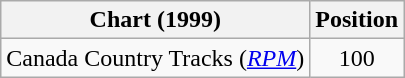<table class="wikitable sortable">
<tr>
<th scope="col">Chart (1999)</th>
<th scope="col">Position</th>
</tr>
<tr>
<td>Canada Country Tracks (<em><a href='#'>RPM</a></em>)</td>
<td align="center">100</td>
</tr>
</table>
